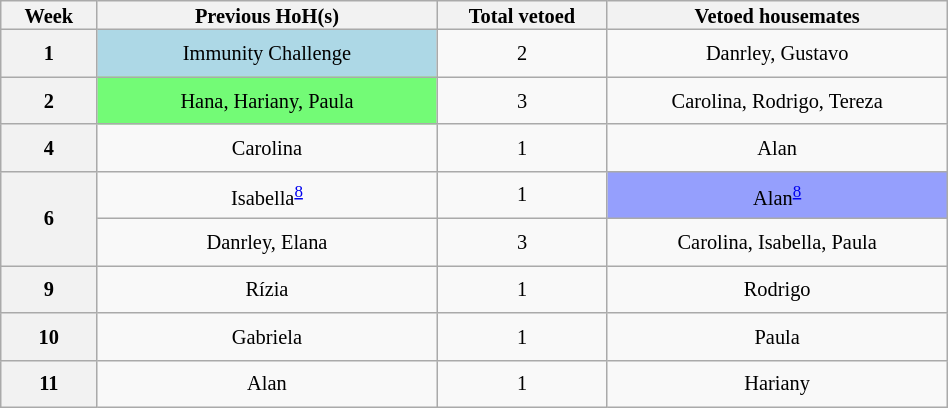<table class="wikitable" style="width:50%; text-align:center; font-size:85%; line-height:13px;">
<tr>
<th width="05.0%">Week</th>
<th width="20.0%">Previous HoH(s)</th>
<th width="10.0%">Total vetoed</th>
<th width="20.0%">Vetoed housemates</th>
</tr>
<tr>
<th style="height:25px">1</th>
<td bgcolor=ADD8E6>Immunity Challenge</td>
<td>2</td>
<td>Danrley, Gustavo</td>
</tr>
<tr>
<th style="height:25px">2</th>
<td bgcolor=73FB76>Hana, Hariany, Paula</td>
<td>3</td>
<td>Carolina, Rodrigo, Tereza</td>
</tr>
<tr>
<th style="height:25px">4</th>
<td>Carolina</td>
<td>1</td>
<td>Alan</td>
</tr>
<tr>
<th rowspan=2 style="height:50px">6</th>
<td style="height:25px">Isabella<sup><a href='#'>8</a></sup></td>
<td>1</td>
<td bgcolor=959FFD>Alan<sup><a href='#'>8</a></sup></td>
</tr>
<tr>
<td style="height:25px">Danrley, Elana</td>
<td>3</td>
<td>Carolina, Isabella, Paula</td>
</tr>
<tr>
<th style="height:25px">9</th>
<td>Rízia</td>
<td>1</td>
<td>Rodrigo</td>
</tr>
<tr>
<th style="height:25px">10</th>
<td>Gabriela</td>
<td>1</td>
<td>Paula</td>
</tr>
<tr>
<th style="height:25px">11</th>
<td>Alan</td>
<td>1</td>
<td>Hariany</td>
</tr>
</table>
